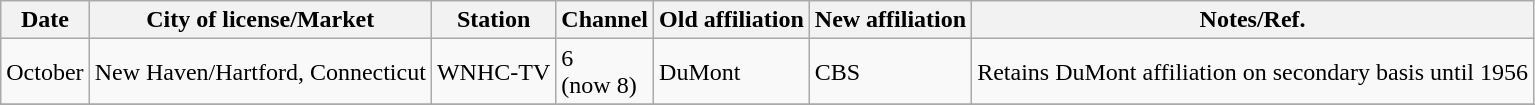<table class="wikitable sortable">
<tr>
<th>Date</th>
<th>City of license/Market</th>
<th>Station</th>
<th>Channel</th>
<th>Old affiliation</th>
<th>New affiliation</th>
<th>Notes/Ref.</th>
</tr>
<tr>
<td>October</td>
<td>New Haven/Hartford, Connecticut</td>
<td>WNHC-TV</td>
<td>6 <br> (now 8)</td>
<td>DuMont</td>
<td>CBS</td>
<td>Retains DuMont affiliation on secondary basis until 1956</td>
</tr>
<tr>
</tr>
</table>
